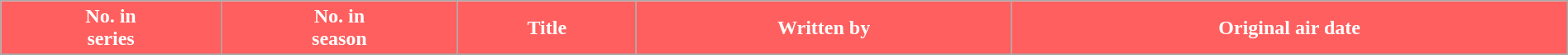<table class="wikitable plainrowheaders" style="width:100%; margin:auto;">
<tr>
<th style="background-color: #FF5F5F; color:white">No. in<br>series</th>
<th style="background-color: #FF5F5F; color:white">No. in<br>season</th>
<th style="background-color: #FF5F5F; color:white">Title</th>
<th style="background-color: #FF5F5F; color:white">Written by</th>
<th style="background-color: #FF5F5F; color:white">Original air date</th>
</tr>
<tr>
</tr>
</table>
